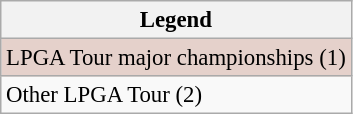<table class="wikitable" style="font-size:95%;">
<tr>
<th>Legend</th>
</tr>
<tr style="background:#e5d1cb;">
<td>LPGA Tour major championships (1)</td>
</tr>
<tr>
<td>Other LPGA Tour (2)</td>
</tr>
</table>
